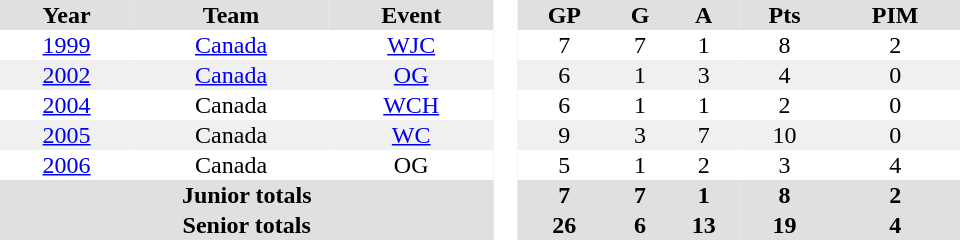<table border="0" cellpadding="1" cellspacing="0" style="text-align:center; width:40em">
<tr ALIGN="center" bgcolor="#e0e0e0">
<th>Year</th>
<th>Team</th>
<th>Event</th>
<th rowspan="99" bgcolor="#ffffff"> </th>
<th>GP</th>
<th>G</th>
<th>A</th>
<th>Pts</th>
<th>PIM</th>
</tr>
<tr>
<td><a href='#'>1999</a></td>
<td><a href='#'>Canada</a></td>
<td><a href='#'>WJC</a></td>
<td>7</td>
<td>7</td>
<td>1</td>
<td>8</td>
<td>2</td>
</tr>
<tr bgcolor="#f0f0f0">
<td><a href='#'>2002</a></td>
<td><a href='#'>Canada</a></td>
<td><a href='#'>OG</a></td>
<td>6</td>
<td>1</td>
<td>3</td>
<td>4</td>
<td>0</td>
</tr>
<tr>
<td><a href='#'>2004</a></td>
<td>Canada</td>
<td><a href='#'>WCH</a></td>
<td>6</td>
<td>1</td>
<td>1</td>
<td>2</td>
<td>0</td>
</tr>
<tr bgcolor="#f0f0f0">
<td><a href='#'>2005</a></td>
<td>Canada</td>
<td><a href='#'>WC</a></td>
<td>9</td>
<td>3</td>
<td>7</td>
<td>10</td>
<td>0</td>
</tr>
<tr>
<td><a href='#'>2006</a></td>
<td>Canada</td>
<td>OG</td>
<td>5</td>
<td>1</td>
<td>2</td>
<td>3</td>
<td>4</td>
</tr>
<tr bgcolor="#e0e0e0">
<th colspan="3">Junior totals</th>
<th>7</th>
<th>7</th>
<th>1</th>
<th>8</th>
<th>2</th>
</tr>
<tr bgcolor="#e0e0e0">
<th colspan="3">Senior totals</th>
<th>26</th>
<th>6</th>
<th>13</th>
<th>19</th>
<th>4</th>
</tr>
</table>
